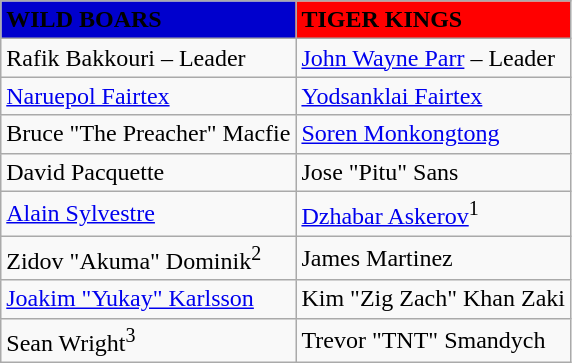<table class="wikitable">
<tr>
<td style="background:#0000CD "><span><strong>WILD BOARS</strong></span></td>
<td style="background:#FF0000 "><span><strong>TIGER KINGS</strong></span></td>
</tr>
<tr>
<td>Rafik Bakkouri – Leader</td>
<td><a href='#'>John Wayne Parr</a> – Leader</td>
</tr>
<tr>
<td><a href='#'>Naruepol Fairtex</a></td>
<td><a href='#'>Yodsanklai Fairtex</a></td>
</tr>
<tr>
<td>Bruce "The Preacher" Macfie</td>
<td><a href='#'>Soren Monkongtong</a></td>
</tr>
<tr>
<td>David Pacquette</td>
<td>Jose "Pitu" Sans</td>
</tr>
<tr>
<td><a href='#'>Alain Sylvestre</a></td>
<td><a href='#'>Dzhabar Askerov</a><sup>1</sup></td>
</tr>
<tr>
<td>Zidov "Akuma" Dominik<sup>2</sup></td>
<td>James Martinez</td>
</tr>
<tr>
<td><a href='#'>Joakim "Yukay" Karlsson</a></td>
<td>Kim "Zig Zach" Khan Zaki</td>
</tr>
<tr>
<td>Sean Wright<sup>3</sup></td>
<td>Trevor "TNT" Smandych</td>
</tr>
</table>
